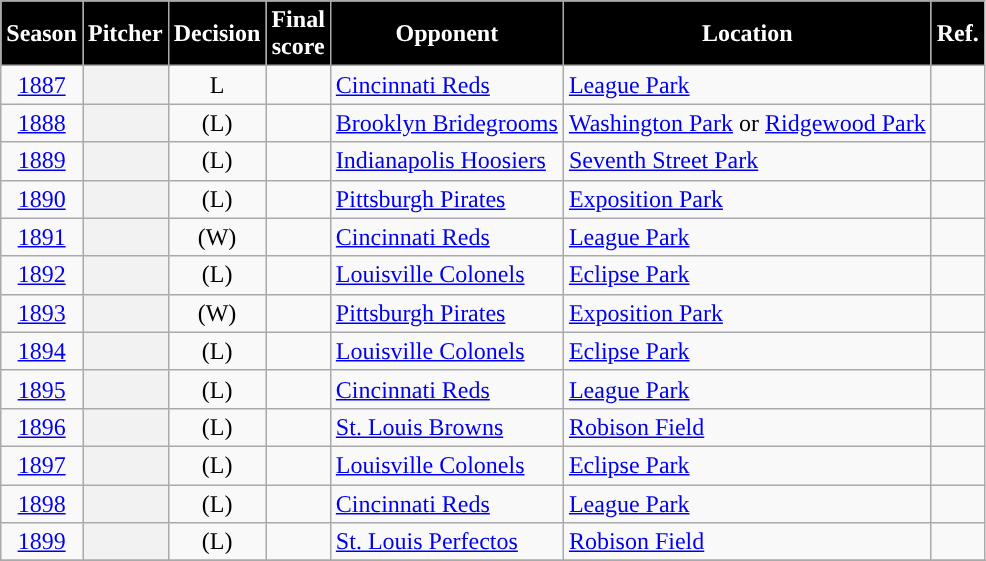<table class="wikitable sortable plainrowheaders">
<tr>
<th scope="col" style="background:#000000; color:#FFFFFF; ">Season</th>
<th scope="col" style="background:#000000; color:#FFFFFF; ">Pitcher</th>
<th scope="col" style="background:#000000; color:#FFFFFF; ">Decision</th>
<th scope="col" style="background:#000000; color:#FFFFFF; ">Final<br>score</th>
<th scope="col" style="background:#000000; color:#FFFFFF; ">Opponent</th>
<th scope="col" style="background:#000000; color:#FFFFFF; ">Location</th>
<th class="unsortable" style="background:#000000; color:#FFFFFF; ">Ref.</th>
</tr>
<tr>
<td align=center><a href='#'>1887</a></td>
<th scope="row"></th>
<td align=center>L</td>
<td align=center></td>
<td><a href='#'>Cincinnati Reds</a></td>
<td><a href='#'>League Park</a></td>
<td align="center"></td>
</tr>
<tr>
<td align=center><a href='#'>1888</a></td>
<th scope="row"></th>
<td align=center>(L)</td>
<td align=center></td>
<td><a href='#'>Brooklyn Bridegrooms</a></td>
<td><a href='#'>Washington Park</a> or <a href='#'>Ridgewood Park</a></td>
<td align="center"></td>
</tr>
<tr>
<td align=center><a href='#'>1889</a></td>
<th scope="row"></th>
<td align=center>(L)</td>
<td align=center></td>
<td><a href='#'>Indianapolis Hoosiers</a></td>
<td><a href='#'>Seventh Street Park</a></td>
<td align="center"></td>
</tr>
<tr>
<td align=center><a href='#'>1890</a></td>
<th scope="row"></th>
<td align=center>(L)</td>
<td align=center></td>
<td><a href='#'>Pittsburgh Pirates</a></td>
<td><a href='#'>Exposition Park</a></td>
<td align="center"></td>
</tr>
<tr>
<td align=center><a href='#'>1891</a></td>
<th scope="row"></th>
<td align=center>(W)</td>
<td align=center></td>
<td><a href='#'>Cincinnati Reds</a></td>
<td><a href='#'>League Park</a></td>
<td align="center"></td>
</tr>
<tr>
<td align=center><a href='#'>1892</a></td>
<th scope="row"></th>
<td align=center>(L)</td>
<td align=center></td>
<td><a href='#'>Louisville Colonels</a></td>
<td><a href='#'>Eclipse Park</a></td>
<td align="center"></td>
</tr>
<tr>
<td align=center><a href='#'>1893</a></td>
<th scope="row"> </th>
<td align=center>(W)</td>
<td align=center></td>
<td><a href='#'>Pittsburgh Pirates</a></td>
<td><a href='#'>Exposition Park</a></td>
<td align="center"></td>
</tr>
<tr>
<td align=center><a href='#'>1894</a></td>
<th scope="row"> </th>
<td align=center>(L)</td>
<td align=center></td>
<td><a href='#'>Louisville Colonels</a></td>
<td><a href='#'>Eclipse Park</a></td>
<td align="center"></td>
</tr>
<tr>
<td align=center><a href='#'>1895</a></td>
<th scope="row"></th>
<td align=center>(L)</td>
<td align=center></td>
<td><a href='#'>Cincinnati Reds</a></td>
<td><a href='#'>League Park</a></td>
<td align="center"></td>
</tr>
<tr>
<td align=center><a href='#'>1896</a></td>
<th scope="row"> </th>
<td align=center>(L)</td>
<td align=center></td>
<td><a href='#'>St. Louis Browns</a></td>
<td><a href='#'>Robison Field</a></td>
<td align="center"></td>
</tr>
<tr>
<td align=center><a href='#'>1897</a></td>
<th scope="row"> </th>
<td align=center>(L)</td>
<td align=center></td>
<td><a href='#'>Louisville Colonels</a></td>
<td><a href='#'>Eclipse Park</a></td>
<td align="center"></td>
</tr>
<tr>
<td align=center><a href='#'>1898</a></td>
<th scope="row"> </th>
<td align=center>(L)</td>
<td align=center></td>
<td><a href='#'>Cincinnati Reds</a></td>
<td><a href='#'>League Park</a></td>
<td align="center"></td>
</tr>
<tr>
<td align=center><a href='#'>1899</a></td>
<th scope="row"></th>
<td align=center>(L)</td>
<td align=center></td>
<td><a href='#'>St. Louis Perfectos</a></td>
<td><a href='#'>Robison Field</a></td>
<td align="center"></td>
</tr>
<tr>
</tr>
</table>
